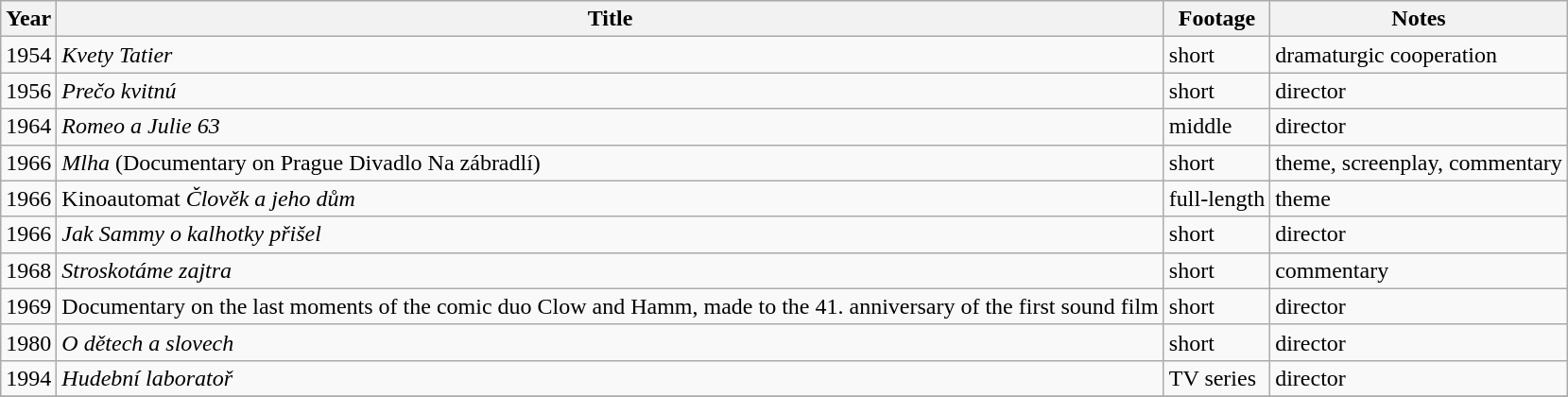<table class="wikitable">
<tr>
<th>Year</th>
<th>Title</th>
<th>Footage</th>
<th>Notes</th>
</tr>
<tr>
<td>1954</td>
<td><em>Kvety Tatier</em></td>
<td>short</td>
<td>dramaturgic cooperation</td>
</tr>
<tr>
<td>1956</td>
<td><em>Prečo kvitnú</em></td>
<td>short</td>
<td>director</td>
</tr>
<tr>
<td>1964</td>
<td><em>Romeo a Julie 63</em></td>
<td>middle</td>
<td>director</td>
</tr>
<tr>
<td>1966</td>
<td><em>Mlha</em> (Documentary on Prague Divadlo Na zábradlí)</td>
<td>short</td>
<td>theme, screenplay, commentary</td>
</tr>
<tr>
<td>1966</td>
<td>Kinoautomat <em>Člověk a jeho dům</em></td>
<td>full-length</td>
<td>theme</td>
</tr>
<tr>
<td>1966</td>
<td><em>Jak Sammy o kalhotky přišel</em></td>
<td>short</td>
<td>director</td>
</tr>
<tr>
<td>1968</td>
<td><em>Stroskotáme zajtra</em></td>
<td>short</td>
<td>commentary</td>
</tr>
<tr>
<td>1969</td>
<td>Documentary on the last moments of the comic duo Clow and Hamm, made to the 41. anniversary of the first sound film</td>
<td>short</td>
<td>director</td>
</tr>
<tr>
<td>1980</td>
<td><em>O dětech a slovech</em></td>
<td>short</td>
<td>director</td>
</tr>
<tr>
<td>1994</td>
<td><em>Hudební laboratoř </em></td>
<td>TV series</td>
<td>director</td>
</tr>
<tr>
</tr>
</table>
